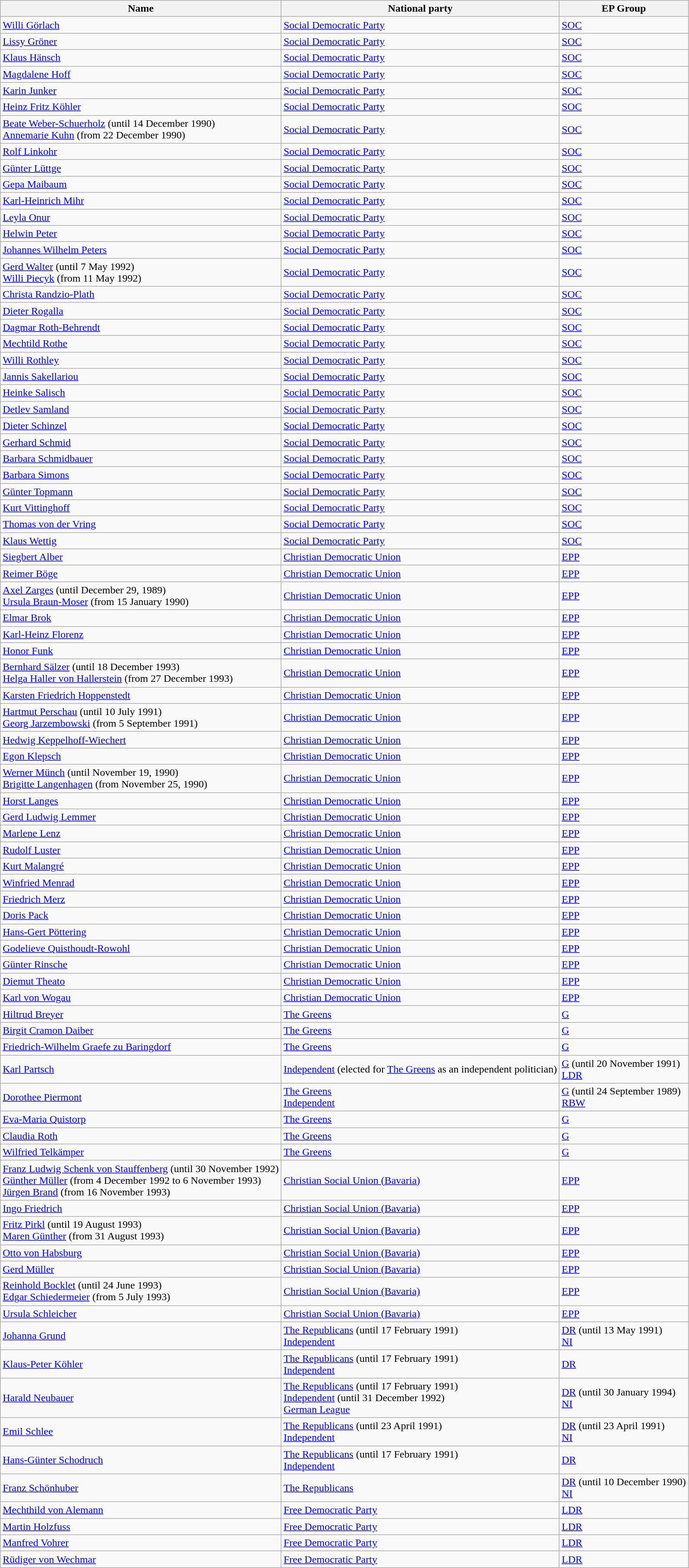<table class="sortable wikitable">
<tr>
<th>Name</th>
<th>National party</th>
<th>EP Group</th>
</tr>
<tr>
<td><a href='#'>Willi Görlach</a></td>
<td> <a href='#'>Social Democratic Party</a></td>
<td> <a href='#'>SOC</a></td>
</tr>
<tr>
<td><a href='#'>Lissy Gröner</a></td>
<td> <a href='#'>Social Democratic Party</a></td>
<td> <a href='#'>SOC</a></td>
</tr>
<tr>
<td><a href='#'>Klaus Hänsch</a></td>
<td> <a href='#'>Social Democratic Party</a></td>
<td> <a href='#'>SOC</a></td>
</tr>
<tr>
<td><a href='#'>Magdalene Hoff</a></td>
<td> <a href='#'>Social Democratic Party</a></td>
<td> <a href='#'>SOC</a></td>
</tr>
<tr>
<td><a href='#'>Karin Junker</a></td>
<td> <a href='#'>Social Democratic Party</a></td>
<td> <a href='#'>SOC</a></td>
</tr>
<tr>
<td><a href='#'>Heinz Fritz Köhler</a></td>
<td> <a href='#'>Social Democratic Party</a></td>
<td> <a href='#'>SOC</a></td>
</tr>
<tr>
<td><a href='#'>Beate Weber-Schuerholz</a> (until 14 December 1990)<br><a href='#'>Annemarie Kuhn</a> (from 22 December 1990)</td>
<td> <a href='#'>Social Democratic Party</a></td>
<td> <a href='#'>SOC</a></td>
</tr>
<tr>
<td><a href='#'>Rolf Linkohr</a></td>
<td> <a href='#'>Social Democratic Party</a></td>
<td> <a href='#'>SOC</a></td>
</tr>
<tr>
<td><a href='#'>Günter Lüttge</a></td>
<td> <a href='#'>Social Democratic Party</a></td>
<td> <a href='#'>SOC</a></td>
</tr>
<tr>
<td><a href='#'>Gepa Maibaum</a></td>
<td> <a href='#'>Social Democratic Party</a></td>
<td> <a href='#'>SOC</a></td>
</tr>
<tr>
<td><a href='#'>Karl-Heinrich Mihr</a></td>
<td> <a href='#'>Social Democratic Party</a></td>
<td> <a href='#'>SOC</a></td>
</tr>
<tr>
<td><a href='#'>Leyla Onur</a></td>
<td> <a href='#'>Social Democratic Party</a></td>
<td> <a href='#'>SOC</a></td>
</tr>
<tr>
<td><a href='#'>Helwin Peter</a></td>
<td> <a href='#'>Social Democratic Party</a></td>
<td> <a href='#'>SOC</a></td>
</tr>
<tr>
<td><a href='#'>Johannes Wilhelm Peters</a></td>
<td> <a href='#'>Social Democratic Party</a></td>
<td> <a href='#'>SOC</a></td>
</tr>
<tr>
<td><a href='#'>Gerd Walter</a> (until 7 May 1992)<br><a href='#'>Willi Piecyk</a> (from 11 May 1992)</td>
<td> <a href='#'>Social Democratic Party</a></td>
<td> <a href='#'>SOC</a></td>
</tr>
<tr>
<td><a href='#'>Christa Randzio-Plath</a></td>
<td> <a href='#'>Social Democratic Party</a></td>
<td> <a href='#'>SOC</a></td>
</tr>
<tr>
<td><a href='#'>Dieter Rogalla</a></td>
<td> <a href='#'>Social Democratic Party</a></td>
<td> <a href='#'>SOC</a></td>
</tr>
<tr>
<td><a href='#'>Dagmar Roth-Behrendt</a></td>
<td> <a href='#'>Social Democratic Party</a></td>
<td> <a href='#'>SOC</a></td>
</tr>
<tr>
<td><a href='#'>Mechtild Rothe</a></td>
<td> <a href='#'>Social Democratic Party</a></td>
<td> <a href='#'>SOC</a></td>
</tr>
<tr>
<td><a href='#'>Willi Rothley</a></td>
<td> <a href='#'>Social Democratic Party</a></td>
<td> <a href='#'>SOC</a></td>
</tr>
<tr>
<td><a href='#'>Jannis Sakellariou</a></td>
<td> <a href='#'>Social Democratic Party</a></td>
<td> <a href='#'>SOC</a></td>
</tr>
<tr>
<td><a href='#'>Heinke Salisch</a></td>
<td> <a href='#'>Social Democratic Party</a></td>
<td> <a href='#'>SOC</a></td>
</tr>
<tr>
<td><a href='#'>Detlev Samland</a></td>
<td> <a href='#'>Social Democratic Party</a></td>
<td> <a href='#'>SOC</a></td>
</tr>
<tr>
<td><a href='#'>Dieter Schinzel</a></td>
<td> <a href='#'>Social Democratic Party</a></td>
<td> <a href='#'>SOC</a></td>
</tr>
<tr>
<td><a href='#'>Gerhard Schmid</a></td>
<td> <a href='#'>Social Democratic Party</a></td>
<td> <a href='#'>SOC</a></td>
</tr>
<tr>
<td><a href='#'>Barbara Schmidbauer</a></td>
<td> <a href='#'>Social Democratic Party</a></td>
<td> <a href='#'>SOC</a></td>
</tr>
<tr>
<td><a href='#'>Barbara Simons</a></td>
<td> <a href='#'>Social Democratic Party</a></td>
<td> <a href='#'>SOC</a></td>
</tr>
<tr>
<td><a href='#'>Günter Topmann</a></td>
<td> <a href='#'>Social Democratic Party</a></td>
<td> <a href='#'>SOC</a></td>
</tr>
<tr>
<td><a href='#'>Kurt Vittinghoff</a></td>
<td> <a href='#'>Social Democratic Party</a></td>
<td> <a href='#'>SOC</a></td>
</tr>
<tr>
<td><a href='#'>Thomas von der Vring</a></td>
<td> <a href='#'>Social Democratic Party</a></td>
<td> <a href='#'>SOC</a></td>
</tr>
<tr>
<td><a href='#'>Klaus Wettig</a></td>
<td> <a href='#'>Social Democratic Party</a></td>
<td> <a href='#'>SOC</a></td>
</tr>
<tr>
<td><a href='#'>Siegbert Alber</a></td>
<td> <a href='#'>Christian Democratic Union</a></td>
<td> <a href='#'>EPP</a></td>
</tr>
<tr>
<td><a href='#'>Reimer Böge</a></td>
<td> <a href='#'>Christian Democratic Union</a></td>
<td> <a href='#'>EPP</a></td>
</tr>
<tr>
<td><a href='#'>Axel Zarges</a> (until December 29, 1989)<br><a href='#'>Ursula Braun-Moser</a> (from 15 January 1990)</td>
<td> <a href='#'>Christian Democratic Union</a></td>
<td> <a href='#'>EPP</a></td>
</tr>
<tr>
<td><a href='#'>Elmar Brok</a></td>
<td> <a href='#'>Christian Democratic Union</a></td>
<td> <a href='#'>EPP</a></td>
</tr>
<tr>
<td><a href='#'>Karl-Heinz Florenz</a></td>
<td> <a href='#'>Christian Democratic Union</a></td>
<td> <a href='#'>EPP</a></td>
</tr>
<tr>
<td><a href='#'>Honor Funk</a></td>
<td> <a href='#'>Christian Democratic Union</a></td>
<td> <a href='#'>EPP</a></td>
</tr>
<tr>
<td><a href='#'>Bernhard Sälzer</a> (until 18 December 1993)<br><a href='#'>Helga Haller von Hallerstein</a> (from 27 December 1993)</td>
<td> <a href='#'>Christian Democratic Union</a></td>
<td> <a href='#'>EPP</a></td>
</tr>
<tr>
<td><a href='#'>Karsten Friedrich Hoppenstedt</a></td>
<td> <a href='#'>Christian Democratic Union</a></td>
<td> <a href='#'>EPP</a></td>
</tr>
<tr>
<td><a href='#'>Hartmut Perschau</a> (until 10 July 1991)<br><a href='#'>Georg Jarzembowski</a> (from 5 September 1991)</td>
<td> <a href='#'>Christian Democratic Union</a></td>
<td> <a href='#'>EPP</a></td>
</tr>
<tr>
<td><a href='#'>Hedwig Keppelhoff-Wiechert</a></td>
<td> <a href='#'>Christian Democratic Union</a></td>
<td> <a href='#'>EPP</a></td>
</tr>
<tr>
<td><a href='#'>Egon Klepsch</a></td>
<td> <a href='#'>Christian Democratic Union</a></td>
<td> <a href='#'>EPP</a></td>
</tr>
<tr>
<td><a href='#'>Werner Münch</a> (until November 19, 1990)<br><a href='#'>Brigitte Langenhagen</a> (from November 25, 1990)</td>
<td> <a href='#'>Christian Democratic Union</a></td>
<td> <a href='#'>EPP</a></td>
</tr>
<tr>
<td><a href='#'>Horst Langes</a></td>
<td> <a href='#'>Christian Democratic Union</a></td>
<td> <a href='#'>EPP</a></td>
</tr>
<tr>
<td><a href='#'>Gerd Ludwig Lemmer</a></td>
<td> <a href='#'>Christian Democratic Union</a></td>
<td> <a href='#'>EPP</a></td>
</tr>
<tr>
<td><a href='#'>Marlene Lenz</a></td>
<td> <a href='#'>Christian Democratic Union</a></td>
<td> <a href='#'>EPP</a></td>
</tr>
<tr>
<td><a href='#'>Rudolf Luster</a></td>
<td> <a href='#'>Christian Democratic Union</a></td>
<td> <a href='#'>EPP</a></td>
</tr>
<tr>
<td><a href='#'>Kurt Malangré</a></td>
<td> <a href='#'>Christian Democratic Union</a></td>
<td> <a href='#'>EPP</a></td>
</tr>
<tr>
<td><a href='#'>Winfried Menrad</a></td>
<td> <a href='#'>Christian Democratic Union</a></td>
<td> <a href='#'>EPP</a></td>
</tr>
<tr>
<td><a href='#'>Friedrich Merz</a></td>
<td> <a href='#'>Christian Democratic Union</a></td>
<td> <a href='#'>EPP</a></td>
</tr>
<tr>
<td><a href='#'>Doris Pack</a></td>
<td> <a href='#'>Christian Democratic Union</a></td>
<td> <a href='#'>EPP</a></td>
</tr>
<tr>
<td><a href='#'>Hans-Gert Pöttering</a></td>
<td> <a href='#'>Christian Democratic Union</a></td>
<td> <a href='#'>EPP</a></td>
</tr>
<tr>
<td><a href='#'>Godelieve Quisthoudt-Rowohl</a></td>
<td> <a href='#'>Christian Democratic Union</a></td>
<td> <a href='#'>EPP</a></td>
</tr>
<tr>
<td><a href='#'>Günter Rinsche</a></td>
<td> <a href='#'>Christian Democratic Union</a></td>
<td> <a href='#'>EPP</a></td>
</tr>
<tr>
<td><a href='#'>Diemut Theato</a></td>
<td> <a href='#'>Christian Democratic Union</a></td>
<td> <a href='#'>EPP</a></td>
</tr>
<tr>
<td><a href='#'>Karl von Wogau</a></td>
<td> <a href='#'>Christian Democratic Union</a></td>
<td> <a href='#'>EPP</a></td>
</tr>
<tr>
<td><a href='#'>Hiltrud Breyer</a></td>
<td> <a href='#'>The Greens</a></td>
<td> <a href='#'>G</a></td>
</tr>
<tr>
<td><a href='#'>Birgit Cramon Daiber</a></td>
<td> <a href='#'>The Greens</a></td>
<td> <a href='#'>G</a></td>
</tr>
<tr>
<td><a href='#'>Friedrich-Wilhelm Graefe zu Baringdorf</a></td>
<td> <a href='#'>The Greens</a></td>
<td> <a href='#'>G</a></td>
</tr>
<tr>
<td><a href='#'>Karl Partsch</a></td>
<td> <a href='#'>Independent</a> (elected for <a href='#'>The Greens</a> as an independent politician)</td>
<td> <a href='#'>G</a> (until 20 November 1991)<br> <a href='#'>LDR</a></td>
</tr>
<tr>
<td><a href='#'>Dorothee Piermont</a></td>
<td> <a href='#'>The Greens</a><br> <a href='#'>Independent</a></td>
<td> <a href='#'>G</a> (until 24 September 1989)<br> <a href='#'>RBW</a></td>
</tr>
<tr>
<td><a href='#'>Eva-Maria Quistorp</a></td>
<td> <a href='#'>The Greens</a></td>
<td> <a href='#'>G</a></td>
</tr>
<tr>
<td><a href='#'>Claudia Roth</a></td>
<td> <a href='#'>The Greens</a></td>
<td> <a href='#'>G</a></td>
</tr>
<tr>
<td><a href='#'>Wilfried Telkämper</a></td>
<td> <a href='#'>The Greens</a></td>
<td> <a href='#'>G</a></td>
</tr>
<tr>
<td><a href='#'>Franz Ludwig Schenk von Stauffenberg</a> (until 30 November 1992)<br><a href='#'>Günther Müller</a> (from 4 December 1992 to 6 November 1993)<br><a href='#'>Jürgen Brand</a> (from 16 November 1993)</td>
<td> <a href='#'>Christian Social Union (Bavaria)</a></td>
<td> <a href='#'>EPP</a></td>
</tr>
<tr>
<td><a href='#'>Ingo Friedrich</a></td>
<td> <a href='#'>Christian Social Union (Bavaria)</a></td>
<td> <a href='#'>EPP</a></td>
</tr>
<tr>
<td><a href='#'>Fritz Pirkl</a> (until 19 August 1993)<br><a href='#'>Maren Günther</a> (from 31 August 1993)</td>
<td> <a href='#'>Christian Social Union (Bavaria)</a></td>
<td> <a href='#'>EPP</a></td>
</tr>
<tr>
<td><a href='#'>Otto von Habsburg</a></td>
<td> <a href='#'>Christian Social Union (Bavaria)</a></td>
<td> <a href='#'>EPP</a></td>
</tr>
<tr>
<td><a href='#'>Gerd Müller</a></td>
<td> <a href='#'>Christian Social Union (Bavaria)</a></td>
<td> <a href='#'>EPP</a></td>
</tr>
<tr>
<td><a href='#'>Reinhold Bocklet</a> (until 24 June 1993)<br><a href='#'>Edgar Schiedermeier</a> (from 5 July 1993)</td>
<td> <a href='#'>Christian Social Union (Bavaria)</a></td>
<td> <a href='#'>EPP</a></td>
</tr>
<tr>
<td><a href='#'>Ursula Schleicher</a></td>
<td> <a href='#'>Christian Social Union (Bavaria)</a></td>
<td> <a href='#'>EPP</a></td>
</tr>
<tr>
<td><a href='#'>Johanna Grund</a></td>
<td> <a href='#'>The Republicans</a> (until 17 February 1991)<br> <a href='#'>Independent</a></td>
<td> <a href='#'>DR</a> (until 13 May 1991)<br> <a href='#'>NI</a></td>
</tr>
<tr>
<td><a href='#'>Klaus-Peter Köhler</a></td>
<td> <a href='#'>The Republicans</a> (until 17 February 1991)<br> <a href='#'>Independent</a></td>
<td> <a href='#'>DR</a></td>
</tr>
<tr>
<td><a href='#'>Harald Neubauer</a></td>
<td> <a href='#'>The Republicans</a> (until 17 February 1991)<br> <a href='#'>Independent</a> (until 31 December 1992)<br> <a href='#'>German League</a></td>
<td> <a href='#'>DR</a> (until 30 January 1994)<br> <a href='#'>NI</a></td>
</tr>
<tr>
<td><a href='#'>Emil Schlee</a></td>
<td> <a href='#'>The Republicans</a> (until 23 April 1991)<br> <a href='#'>Independent</a></td>
<td> <a href='#'>DR</a> (until 23 April 1991)<br> <a href='#'>NI</a></td>
</tr>
<tr>
<td><a href='#'>Hans-Günter Schodruch</a></td>
<td> <a href='#'>The Republicans</a> (until 17 February 1991)<br> <a href='#'>Independent</a></td>
<td> <a href='#'>DR</a></td>
</tr>
<tr>
<td><a href='#'>Franz Schönhuber</a></td>
<td> <a href='#'>The Republicans</a></td>
<td> <a href='#'>DR</a> (until 10 December 1990)<br> <a href='#'>NI</a></td>
</tr>
<tr>
<td><a href='#'>Mechthild von Alemann</a></td>
<td> <a href='#'>Free Democratic Party</a></td>
<td> <a href='#'>LDR</a></td>
</tr>
<tr>
<td><a href='#'>Martin Holzfuss</a></td>
<td> <a href='#'>Free Democratic Party</a></td>
<td> <a href='#'>LDR</a></td>
</tr>
<tr>
<td><a href='#'>Manfred Vohrer</a></td>
<td> <a href='#'>Free Democratic Party</a></td>
<td> <a href='#'>LDR</a></td>
</tr>
<tr>
<td><a href='#'>Rüdiger von Wechmar</a></td>
<td> <a href='#'>Free Democratic Party</a></td>
<td> <a href='#'>LDR</a></td>
</tr>
</table>
